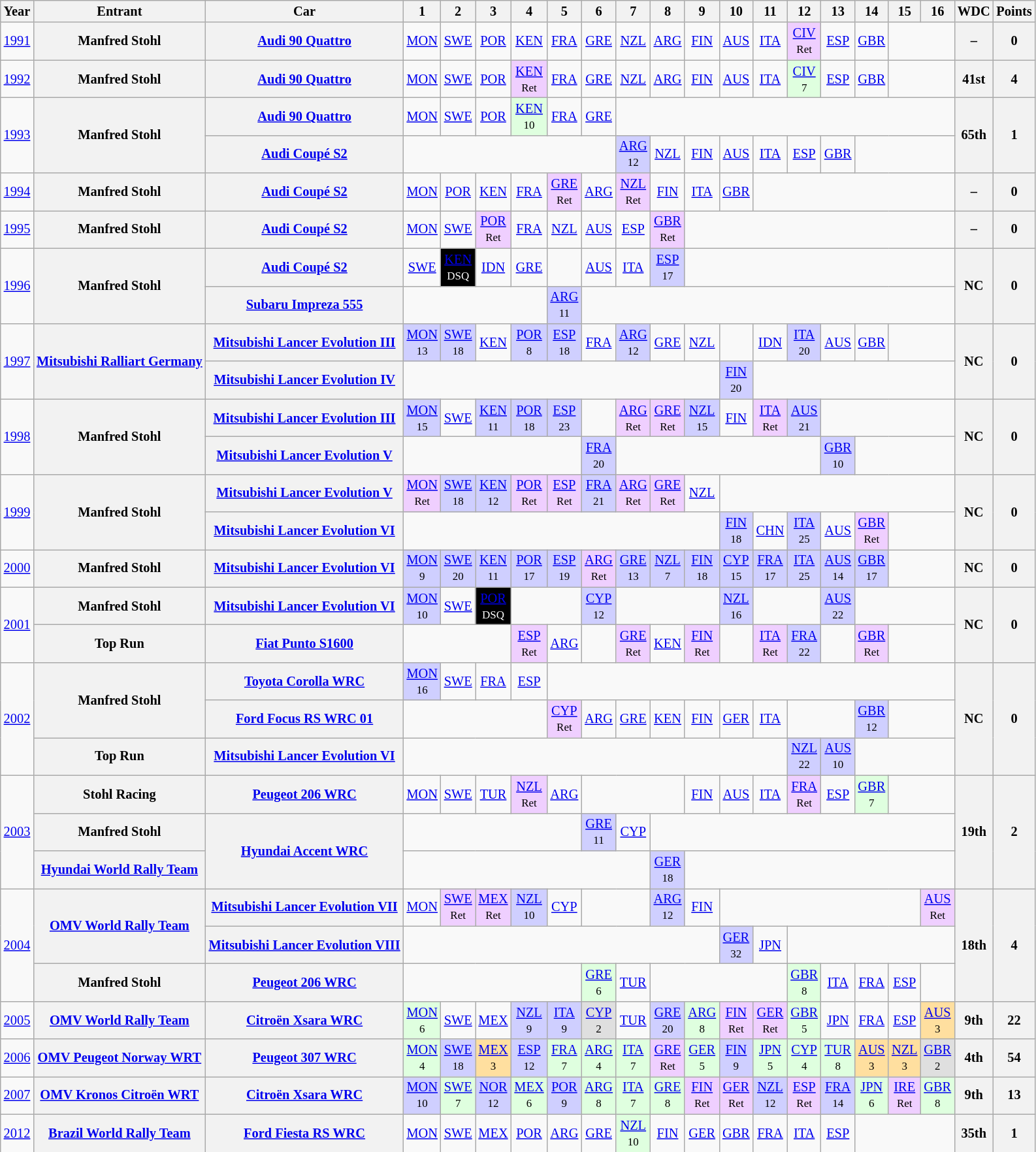<table class="wikitable" style="text-align:center; font-size:85%">
<tr>
<th>Year</th>
<th>Entrant</th>
<th>Car</th>
<th>1</th>
<th>2</th>
<th>3</th>
<th>4</th>
<th>5</th>
<th>6</th>
<th>7</th>
<th>8</th>
<th>9</th>
<th>10</th>
<th>11</th>
<th>12</th>
<th>13</th>
<th>14</th>
<th>15</th>
<th>16</th>
<th>WDC</th>
<th>Points</th>
</tr>
<tr>
<td><a href='#'>1991</a></td>
<th nowrap>Manfred Stohl</th>
<th nowrap><a href='#'>Audi 90 Quattro</a></th>
<td><a href='#'>MON</a></td>
<td><a href='#'>SWE</a></td>
<td><a href='#'>POR</a></td>
<td><a href='#'>KEN</a></td>
<td><a href='#'>FRA</a></td>
<td><a href='#'>GRE</a></td>
<td><a href='#'>NZL</a></td>
<td><a href='#'>ARG</a></td>
<td><a href='#'>FIN</a></td>
<td><a href='#'>AUS</a></td>
<td><a href='#'>ITA</a></td>
<td style="background:#EFCFFF;"><a href='#'>CIV</a><br><small>Ret</small></td>
<td><a href='#'>ESP</a></td>
<td><a href='#'>GBR</a></td>
<td colspan=2></td>
<th>–</th>
<th>0</th>
</tr>
<tr>
<td><a href='#'>1992</a></td>
<th nowrap>Manfred Stohl</th>
<th nowrap><a href='#'>Audi 90 Quattro</a></th>
<td><a href='#'>MON</a></td>
<td><a href='#'>SWE</a></td>
<td><a href='#'>POR</a></td>
<td style="background:#EFCFFF;"><a href='#'>KEN</a><br><small>Ret</small></td>
<td><a href='#'>FRA</a></td>
<td><a href='#'>GRE</a></td>
<td><a href='#'>NZL</a></td>
<td><a href='#'>ARG</a></td>
<td><a href='#'>FIN</a></td>
<td><a href='#'>AUS</a></td>
<td><a href='#'>ITA</a></td>
<td style="background:#DFFFDF;"><a href='#'>CIV</a><br><small>7</small></td>
<td><a href='#'>ESP</a></td>
<td><a href='#'>GBR</a></td>
<td colspan=2></td>
<th>41st</th>
<th>4</th>
</tr>
<tr>
<td rowspan="2"><a href='#'>1993</a></td>
<th rowspan="2" nowrap>Manfred Stohl</th>
<th nowrap><a href='#'>Audi 90 Quattro</a></th>
<td><a href='#'>MON</a></td>
<td><a href='#'>SWE</a></td>
<td><a href='#'>POR</a></td>
<td style="background:#DFFFDF;"><a href='#'>KEN</a><br><small>10</small></td>
<td><a href='#'>FRA</a></td>
<td><a href='#'>GRE</a></td>
<td colspan=10></td>
<th rowspan="2">65th</th>
<th rowspan="2">1</th>
</tr>
<tr>
<th nowrap><a href='#'>Audi Coupé S2</a></th>
<td colspan=6></td>
<td style="background:#CFCFFF;"><a href='#'>ARG</a><br><small>12</small></td>
<td><a href='#'>NZL</a></td>
<td><a href='#'>FIN</a></td>
<td><a href='#'>AUS</a></td>
<td><a href='#'>ITA</a></td>
<td><a href='#'>ESP</a></td>
<td><a href='#'>GBR</a></td>
<td colspan=3></td>
</tr>
<tr>
<td><a href='#'>1994</a></td>
<th nowrap>Manfred Stohl</th>
<th nowrap><a href='#'>Audi Coupé S2</a></th>
<td><a href='#'>MON</a></td>
<td><a href='#'>POR</a></td>
<td><a href='#'>KEN</a></td>
<td><a href='#'>FRA</a></td>
<td style="background:#EFCFFF;"><a href='#'>GRE</a><br><small>Ret</small></td>
<td><a href='#'>ARG</a></td>
<td style="background:#EFCFFF;"><a href='#'>NZL</a><br><small>Ret</small></td>
<td><a href='#'>FIN</a></td>
<td><a href='#'>ITA</a></td>
<td><a href='#'>GBR</a></td>
<td colspan=6></td>
<th>–</th>
<th>0</th>
</tr>
<tr>
<td><a href='#'>1995</a></td>
<th nowrap>Manfred Stohl</th>
<th nowrap><a href='#'>Audi Coupé S2</a></th>
<td><a href='#'>MON</a></td>
<td><a href='#'>SWE</a></td>
<td style="background:#EFCFFF;"><a href='#'>POR</a><br><small>Ret</small></td>
<td><a href='#'>FRA</a></td>
<td><a href='#'>NZL</a></td>
<td><a href='#'>AUS</a></td>
<td><a href='#'>ESP</a></td>
<td style="background:#EFCFFF;"><a href='#'>GBR</a><br><small>Ret</small></td>
<td colspan=8></td>
<th>–</th>
<th>0</th>
</tr>
<tr>
<td rowspan="2"><a href='#'>1996</a></td>
<th rowspan="2" nowrap>Manfred Stohl</th>
<th nowrap><a href='#'>Audi Coupé S2</a></th>
<td><a href='#'>SWE</a></td>
<td style="background:#000000; color:#ffffff"><a href='#'>KEN</a><br><small>DSQ</small></td>
<td><a href='#'>IDN</a></td>
<td><a href='#'>GRE</a></td>
<td></td>
<td><a href='#'>AUS</a></td>
<td><a href='#'>ITA</a></td>
<td style="background:#CFCFFF;"><a href='#'>ESP</a><br><small>17</small></td>
<td colspan=8></td>
<th rowspan="2">NC</th>
<th rowspan="2">0</th>
</tr>
<tr>
<th nowrap><a href='#'>Subaru Impreza 555</a></th>
<td colspan=4></td>
<td style="background:#CFCFFF;"><a href='#'>ARG</a><br><small>11</small></td>
<td colspan=11></td>
</tr>
<tr>
<td rowspan="2"><a href='#'>1997</a></td>
<th rowspan="2" nowrap><a href='#'>Mitsubishi Ralliart Germany</a></th>
<th nowrap><a href='#'>Mitsubishi Lancer Evolution III</a></th>
<td style="background:#CFCFFF;"><a href='#'>MON</a><br><small>13</small></td>
<td style="background:#CFCFFF;"><a href='#'>SWE</a><br><small>18</small></td>
<td><a href='#'>KEN</a></td>
<td style="background:#CFCFFF;"><a href='#'>POR</a><br><small>8</small></td>
<td style="background:#CFCFFF;"><a href='#'>ESP</a><br><small>18</small></td>
<td><a href='#'>FRA</a></td>
<td style="background:#CFCFFF;"><a href='#'>ARG</a><br><small>12</small></td>
<td><a href='#'>GRE</a></td>
<td><a href='#'>NZL</a></td>
<td></td>
<td><a href='#'>IDN</a></td>
<td style="background:#CFCFFF;"><a href='#'>ITA</a><br><small>20</small></td>
<td><a href='#'>AUS</a></td>
<td><a href='#'>GBR</a></td>
<td colspan=2></td>
<th rowspan="2">NC</th>
<th rowspan="2">0</th>
</tr>
<tr>
<th nowrap><a href='#'>Mitsubishi Lancer Evolution IV</a></th>
<td colspan=9></td>
<td style="background:#CFCFFF;"><a href='#'>FIN</a><br><small>20</small></td>
<td colspan=6></td>
</tr>
<tr>
<td rowspan="2"><a href='#'>1998</a></td>
<th rowspan="2" nowrap>Manfred Stohl</th>
<th nowrap><a href='#'>Mitsubishi Lancer Evolution III</a></th>
<td style="background:#CFCFFF;"><a href='#'>MON</a><br><small>15</small></td>
<td><a href='#'>SWE</a></td>
<td style="background:#CFCFFF;"><a href='#'>KEN</a><br><small>11</small></td>
<td style="background:#CFCFFF;"><a href='#'>POR</a><br><small>18</small></td>
<td style="background:#CFCFFF;"><a href='#'>ESP</a><br><small>23</small></td>
<td></td>
<td style="background:#EFCFFF;"><a href='#'>ARG</a><br><small>Ret</small></td>
<td style="background:#EFCFFF;"><a href='#'>GRE</a><br><small>Ret</small></td>
<td style="background:#CFCFFF;"><a href='#'>NZL</a><br><small>15</small></td>
<td><a href='#'>FIN</a></td>
<td style="background:#EFCFFF;"><a href='#'>ITA</a><br><small>Ret</small></td>
<td style="background:#CFCFFF;"><a href='#'>AUS</a><br><small>21</small></td>
<td colspan=4></td>
<th rowspan="2">NC</th>
<th rowspan="2">0</th>
</tr>
<tr>
<th nowrap><a href='#'>Mitsubishi Lancer Evolution V</a></th>
<td colspan=5></td>
<td style="background:#CFCFFF;"><a href='#'>FRA</a><br><small>20</small></td>
<td colspan=6></td>
<td style="background:#CFCFFF;"><a href='#'>GBR</a><br><small>10</small></td>
<td colspan=3></td>
</tr>
<tr>
<td rowspan="2"><a href='#'>1999</a></td>
<th rowspan="2" nowrap>Manfred Stohl</th>
<th nowrap><a href='#'>Mitsubishi Lancer Evolution V</a></th>
<td style="background:#EFCFFF;"><a href='#'>MON</a><br><small>Ret</small></td>
<td style="background:#CFCFFF;"><a href='#'>SWE</a><br><small>18</small></td>
<td style="background:#CFCFFF;"><a href='#'>KEN</a><br><small>12</small></td>
<td style="background:#EFCFFF;"><a href='#'>POR</a><br><small>Ret</small></td>
<td style="background:#EFCFFF;"><a href='#'>ESP</a><br><small>Ret</small></td>
<td style="background:#CFCFFF;"><a href='#'>FRA</a><br><small>21</small></td>
<td style="background:#EFCFFF;"><a href='#'>ARG</a><br><small>Ret</small></td>
<td style="background:#EFCFFF;"><a href='#'>GRE</a><br><small>Ret</small></td>
<td><a href='#'>NZL</a></td>
<td colspan=7></td>
<th rowspan="2">NC</th>
<th rowspan="2">0</th>
</tr>
<tr>
<th nowrap><a href='#'>Mitsubishi Lancer Evolution VI</a></th>
<td colspan=9></td>
<td style="background:#CFCFFF;"><a href='#'>FIN</a><br><small>18</small></td>
<td><a href='#'>CHN</a></td>
<td style="background:#CFCFFF;"><a href='#'>ITA</a><br><small>25</small></td>
<td><a href='#'>AUS</a></td>
<td style="background:#EFCFFF;"><a href='#'>GBR</a><br><small>Ret</small></td>
<td colspan=2></td>
</tr>
<tr>
<td><a href='#'>2000</a></td>
<th nowrap>Manfred Stohl</th>
<th nowrap><a href='#'>Mitsubishi Lancer Evolution VI</a></th>
<td style="background:#CFCFFF;"><a href='#'>MON</a><br><small>9</small></td>
<td style="background:#CFCFFF;"><a href='#'>SWE</a><br><small>20</small></td>
<td style="background:#CFCFFF;"><a href='#'>KEN</a><br><small>11</small></td>
<td style="background:#CFCFFF;"><a href='#'>POR</a><br><small>17</small></td>
<td style="background:#CFCFFF;"><a href='#'>ESP</a><br><small>19</small></td>
<td style="background:#EFCFFF;"><a href='#'>ARG</a><br><small>Ret</small></td>
<td style="background:#CFCFFF;"><a href='#'>GRE</a><br><small>13</small></td>
<td style="background:#CFCFFF;"><a href='#'>NZL</a><br><small>7</small></td>
<td style="background:#CFCFFF;"><a href='#'>FIN</a><br><small>18</small></td>
<td style="background:#CFCFFF;"><a href='#'>CYP</a><br><small>15</small></td>
<td style="background:#CFCFFF;"><a href='#'>FRA</a><br><small>17</small></td>
<td style="background:#CFCFFF;"><a href='#'>ITA</a><br><small>25</small></td>
<td style="background:#CFCFFF;"><a href='#'>AUS</a><br><small>14</small></td>
<td style="background:#CFCFFF;"><a href='#'>GBR</a><br><small>17</small></td>
<td colspan=2></td>
<th>NC</th>
<th>0</th>
</tr>
<tr>
<td rowspan="2"><a href='#'>2001</a></td>
<th nowrap>Manfred Stohl</th>
<th nowrap><a href='#'>Mitsubishi Lancer Evolution VI</a></th>
<td style="background:#CFCFFF;"><a href='#'>MON</a><br><small>10</small></td>
<td><a href='#'>SWE</a></td>
<td style="background:#000000; color:#ffffff"><a href='#'>POR</a><br><small>DSQ</small></td>
<td colspan=2></td>
<td style="background:#CFCFFF;"><a href='#'>CYP</a><br><small>12</small></td>
<td colspan=3></td>
<td style="background:#CFCFFF;"><a href='#'>NZL</a><br><small>16</small></td>
<td colspan=2></td>
<td style="background:#CFCFFF;"><a href='#'>AUS</a><br><small>22</small></td>
<td colspan=3></td>
<th rowspan="2">NC</th>
<th rowspan="2">0</th>
</tr>
<tr>
<th nowrap>Top Run</th>
<th nowrap><a href='#'>Fiat Punto S1600</a></th>
<td colspan=3></td>
<td style="background:#EFCFFF;"><a href='#'>ESP</a><br><small>Ret</small></td>
<td><a href='#'>ARG</a></td>
<td></td>
<td style="background:#EFCFFF;"><a href='#'>GRE</a><br><small>Ret</small></td>
<td><a href='#'>KEN</a></td>
<td style="background:#EFCFFF;"><a href='#'>FIN</a><br><small>Ret</small></td>
<td></td>
<td style="background:#EFCFFF;"><a href='#'>ITA</a><br><small>Ret</small></td>
<td style="background:#CFCFFF;"><a href='#'>FRA</a><br><small>22</small></td>
<td></td>
<td style="background:#EFCFFF;"><a href='#'>GBR</a><br><small>Ret</small></td>
<td colspan=2></td>
</tr>
<tr>
<td rowspan="3"><a href='#'>2002</a></td>
<th rowspan="2" nowrap>Manfred Stohl</th>
<th nowrap><a href='#'>Toyota Corolla WRC</a></th>
<td style="background:#CFCFFF;"><a href='#'>MON</a><br><small>16</small></td>
<td><a href='#'>SWE</a></td>
<td><a href='#'>FRA</a></td>
<td><a href='#'>ESP</a></td>
<td colspan=12></td>
<th rowspan="3">NC</th>
<th rowspan="3">0</th>
</tr>
<tr>
<th nowrap><a href='#'>Ford Focus RS WRC 01</a></th>
<td colspan=4></td>
<td style="background:#EFCFFF;"><a href='#'>CYP</a><br><small>Ret</small></td>
<td><a href='#'>ARG</a></td>
<td><a href='#'>GRE</a></td>
<td><a href='#'>KEN</a></td>
<td><a href='#'>FIN</a></td>
<td><a href='#'>GER</a></td>
<td><a href='#'>ITA</a></td>
<td colspan=2></td>
<td style="background:#CFCFFF;"><a href='#'>GBR</a><br><small>12</small></td>
<td colspan=2></td>
</tr>
<tr>
<th nowrap>Top Run</th>
<th nowrap><a href='#'>Mitsubishi Lancer Evolution VI</a></th>
<td colspan=11></td>
<td style="background:#CFCFFF;"><a href='#'>NZL</a><br><small>22</small></td>
<td style="background:#CFCFFF;"><a href='#'>AUS</a><br><small>10</small></td>
<td colspan=3></td>
</tr>
<tr>
<td rowspan="3"><a href='#'>2003</a></td>
<th nowrap>Stohl Racing</th>
<th nowrap><a href='#'>Peugeot 206 WRC</a></th>
<td><a href='#'>MON</a></td>
<td><a href='#'>SWE</a></td>
<td><a href='#'>TUR</a></td>
<td style="background:#EFCFFF;"><a href='#'>NZL</a><br><small>Ret</small></td>
<td><a href='#'>ARG</a></td>
<td colspan=3></td>
<td><a href='#'>FIN</a></td>
<td><a href='#'>AUS</a></td>
<td><a href='#'>ITA</a></td>
<td style="background:#EFCFFF;"><a href='#'>FRA</a><br><small>Ret</small></td>
<td><a href='#'>ESP</a></td>
<td style="background:#DFFFDF;"><a href='#'>GBR</a><br><small>7</small></td>
<td colspan=2></td>
<th rowspan="3">19th</th>
<th rowspan="3">2</th>
</tr>
<tr>
<th nowrap>Manfred Stohl</th>
<th rowspan="2" nowrap><a href='#'>Hyundai Accent WRC</a></th>
<td colspan=5></td>
<td style="background:#CFCFFF;"><a href='#'>GRE</a><br><small>11</small></td>
<td><a href='#'>CYP</a></td>
<td colspan=9></td>
</tr>
<tr>
<th nowrap><a href='#'>Hyundai World Rally Team</a></th>
<td colspan=7></td>
<td style="background:#CFCFFF;"><a href='#'>GER</a><br><small>18</small></td>
<td colspan=8></td>
</tr>
<tr>
<td rowspan="3"><a href='#'>2004</a></td>
<th rowspan="2" nowrap><a href='#'>OMV World Rally Team</a></th>
<th nowrap><a href='#'>Mitsubishi Lancer Evolution VII</a></th>
<td><a href='#'>MON</a></td>
<td style="background:#EFCFFF;"><a href='#'>SWE</a><br><small>Ret</small></td>
<td style="background:#EFCFFF;"><a href='#'>MEX</a><br><small>Ret</small></td>
<td style="background:#CFCFFF;"><a href='#'>NZL</a><br><small>10</small></td>
<td><a href='#'>CYP</a></td>
<td colspan=2></td>
<td style="background:#CFCFFF;"><a href='#'>ARG</a><br><small>12</small></td>
<td><a href='#'>FIN</a></td>
<td colspan=6></td>
<td style="background:#EFCFFF;"><a href='#'>AUS</a><br><small>Ret</small></td>
<th rowspan="3">18th</th>
<th rowspan="3">4</th>
</tr>
<tr>
<th nowrap><a href='#'>Mitsubishi Lancer Evolution VIII</a></th>
<td colspan=9></td>
<td style="background:#CFCFFF;"><a href='#'>GER</a><br><small>32</small></td>
<td><a href='#'>JPN</a></td>
<td colspan=5></td>
</tr>
<tr>
<th nowrap>Manfred Stohl</th>
<th nowrap><a href='#'>Peugeot 206 WRC</a></th>
<td colspan=5></td>
<td style="background:#DFFFDF;"><a href='#'>GRE</a><br><small>6</small></td>
<td><a href='#'>TUR</a></td>
<td colspan=4></td>
<td style="background:#DFFFDF;"><a href='#'>GBR</a><br><small>8</small></td>
<td><a href='#'>ITA</a></td>
<td><a href='#'>FRA</a></td>
<td><a href='#'>ESP</a></td>
<td></td>
</tr>
<tr>
<td><a href='#'>2005</a></td>
<th nowrap><a href='#'>OMV World Rally Team</a></th>
<th nowrap><a href='#'>Citroën Xsara WRC</a></th>
<td style="background:#DFFFDF;"><a href='#'>MON</a><br><small>6</small></td>
<td><a href='#'>SWE</a></td>
<td><a href='#'>MEX</a></td>
<td style="background:#CFCFFF;"><a href='#'>NZL</a><br><small>9</small></td>
<td style="background:#CFCFFF;"><a href='#'>ITA</a><br><small>9</small></td>
<td style="background:#DFDFDF;"><a href='#'>CYP</a><br><small>2</small></td>
<td><a href='#'>TUR</a></td>
<td style="background:#CFCFFF;"><a href='#'>GRE</a><br><small>20</small></td>
<td style="background:#DFFFDF;"><a href='#'>ARG</a><br><small>8</small></td>
<td style="background:#EFCFFF;"><a href='#'>FIN</a><br><small>Ret</small></td>
<td style="background:#EFCFFF;"><a href='#'>GER</a><br><small>Ret</small></td>
<td style="background:#DFFFDF;"><a href='#'>GBR</a><br><small>5</small></td>
<td><a href='#'>JPN</a></td>
<td><a href='#'>FRA</a></td>
<td><a href='#'>ESP</a></td>
<td style="background:#FFDF9F;"><a href='#'>AUS</a><br><small>3</small></td>
<th>9th</th>
<th>22</th>
</tr>
<tr>
<td><a href='#'>2006</a></td>
<th nowrap><a href='#'>OMV Peugeot Norway WRT</a></th>
<th nowrap><a href='#'>Peugeot 307 WRC</a></th>
<td style="background:#DFFFDF;"><a href='#'>MON</a><br><small>4</small></td>
<td style="background:#CFCFFF;"><a href='#'>SWE</a><br><small>18</small></td>
<td style="background:#FFDF9F;"><a href='#'>MEX</a><br><small>3</small></td>
<td style="background:#CFCFFF;"><a href='#'>ESP</a><br><small>12</small></td>
<td style="background:#DFFFDF;"><a href='#'>FRA</a><br><small>7</small></td>
<td style="background:#DFFFDF;"><a href='#'>ARG</a><br><small>4</small></td>
<td style="background:#DFFFDF;"><a href='#'>ITA</a><br><small>7</small></td>
<td style="background:#EFCFFF;"><a href='#'>GRE</a><br><small>Ret</small></td>
<td style="background:#DFFFDF;"><a href='#'>GER</a><br><small>5</small></td>
<td style="background:#CFCFFF;"><a href='#'>FIN</a><br><small>9</small></td>
<td style="background:#DFFFDF;"><a href='#'>JPN</a><br><small>5</small></td>
<td style="background:#DFFFDF;"><a href='#'>CYP</a><br><small>4</small></td>
<td style="background:#DFFFDF;"><a href='#'>TUR</a><br><small>8</small></td>
<td style="background:#FFDF9F;"><a href='#'>AUS</a><br><small>3</small></td>
<td style="background:#FFDF9F;"><a href='#'>NZL</a><br><small>3</small></td>
<td style="background:#DFDFDF;"><a href='#'>GBR</a><br><small>2</small></td>
<th>4th</th>
<th>54</th>
</tr>
<tr>
<td><a href='#'>2007</a></td>
<th nowrap><a href='#'>OMV Kronos Citroën WRT</a></th>
<th nowrap><a href='#'>Citroën Xsara WRC</a></th>
<td style="background:#CFCFFF;"><a href='#'>MON</a><br><small>10</small></td>
<td style="background:#DFFFDF;"><a href='#'>SWE</a><br><small>7</small></td>
<td style="background:#CFCFFF;"><a href='#'>NOR</a><br><small>12</small></td>
<td style="background:#DFFFDF;"><a href='#'>MEX</a><br><small>6</small></td>
<td style="background:#CFCFFF;"><a href='#'>POR</a><br><small>9</small></td>
<td style="background:#DFFFDF;"><a href='#'>ARG</a><br><small>8</small></td>
<td style="background:#DFFFDF;"><a href='#'>ITA</a><br><small>7</small></td>
<td style="background:#DFFFDF;"><a href='#'>GRE</a><br><small>8</small></td>
<td style="background:#EFCFFF;"><a href='#'>FIN</a><br><small>Ret</small></td>
<td style="background:#EFCFFF;"><a href='#'>GER</a><br><small>Ret</small></td>
<td style="background:#CFCFFF;"><a href='#'>NZL</a><br><small>12</small></td>
<td style="background:#EFCFFF;"><a href='#'>ESP</a><br><small>Ret</small></td>
<td style="background:#CFCFFF;"><a href='#'>FRA</a><br><small>14</small></td>
<td style="background:#DFFFDF;"><a href='#'>JPN</a><br><small>6</small></td>
<td style="background:#EFCFFF;"><a href='#'>IRE</a><br><small>Ret</small></td>
<td style="background:#DFFFDF;"><a href='#'>GBR</a><br><small>8</small></td>
<th>9th</th>
<th>13</th>
</tr>
<tr>
<td><a href='#'>2012</a></td>
<th nowrap><a href='#'>Brazil World Rally Team</a></th>
<th nowrap><a href='#'>Ford Fiesta RS WRC</a></th>
<td><a href='#'>MON</a></td>
<td><a href='#'>SWE</a></td>
<td><a href='#'>MEX</a></td>
<td><a href='#'>POR</a></td>
<td><a href='#'>ARG</a></td>
<td><a href='#'>GRE</a></td>
<td style="background:#DFFFDF;"><a href='#'>NZL</a><br><small>10</small></td>
<td><a href='#'>FIN</a></td>
<td><a href='#'>GER</a></td>
<td><a href='#'>GBR</a></td>
<td><a href='#'>FRA</a></td>
<td><a href='#'>ITA</a></td>
<td><a href='#'>ESP</a></td>
<td colspan=3></td>
<th>35th</th>
<th>1</th>
</tr>
</table>
